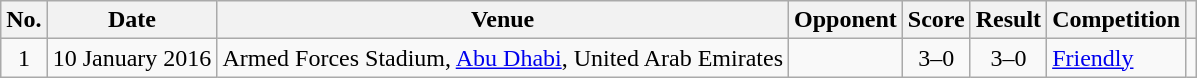<table class="wikitable sortable">
<tr>
<th scope="col">No.</th>
<th scope="col">Date</th>
<th scope="col">Venue</th>
<th scope="col">Opponent</th>
<th scope="col">Score</th>
<th scope="col">Result</th>
<th scope="col">Competition</th>
<th scope="col" class="unsortable"></th>
</tr>
<tr>
<td align="center">1</td>
<td>10 January 2016</td>
<td>Armed Forces Stadium, <a href='#'>Abu Dhabi</a>, United Arab Emirates</td>
<td></td>
<td align="center">3–0</td>
<td align="center">3–0</td>
<td><a href='#'>Friendly</a></td>
<td></td>
</tr>
</table>
